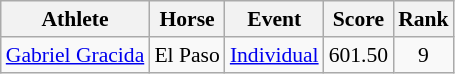<table class=wikitable style="font-size:90%">
<tr>
<th>Athlete</th>
<th>Horse</th>
<th>Event</th>
<th>Score</th>
<th>Rank</th>
</tr>
<tr align=center>
<td align=left><a href='#'>Gabriel Gracida</a></td>
<td align=left>El Paso</td>
<td align=left><a href='#'>Individual</a></td>
<td>601.50</td>
<td>9</td>
</tr>
</table>
